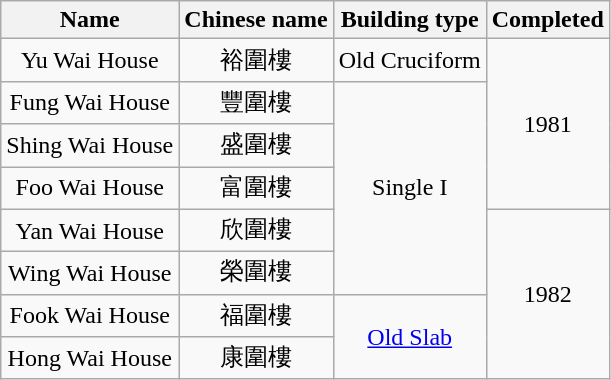<table class="wikitable" style="text-align: center">
<tr>
<th>Name</th>
<th>Chinese name</th>
<th>Building type</th>
<th>Completed</th>
</tr>
<tr>
<td>Yu Wai House</td>
<td>裕圍樓</td>
<td>Old Cruciform</td>
<td rowspan="4">1981</td>
</tr>
<tr>
<td>Fung Wai House</td>
<td>豐圍樓</td>
<td rowspan="5">Single I</td>
</tr>
<tr>
<td>Shing Wai House</td>
<td>盛圍樓</td>
</tr>
<tr>
<td>Foo Wai House</td>
<td>富圍樓</td>
</tr>
<tr>
<td>Yan Wai House</td>
<td>欣圍樓</td>
<td rowspan="4">1982</td>
</tr>
<tr>
<td>Wing Wai House</td>
<td>榮圍樓</td>
</tr>
<tr>
<td>Fook Wai House</td>
<td>福圍樓</td>
<td rowspan="2"><a href='#'>Old Slab</a></td>
</tr>
<tr>
<td>Hong Wai House</td>
<td>康圍樓</td>
</tr>
</table>
